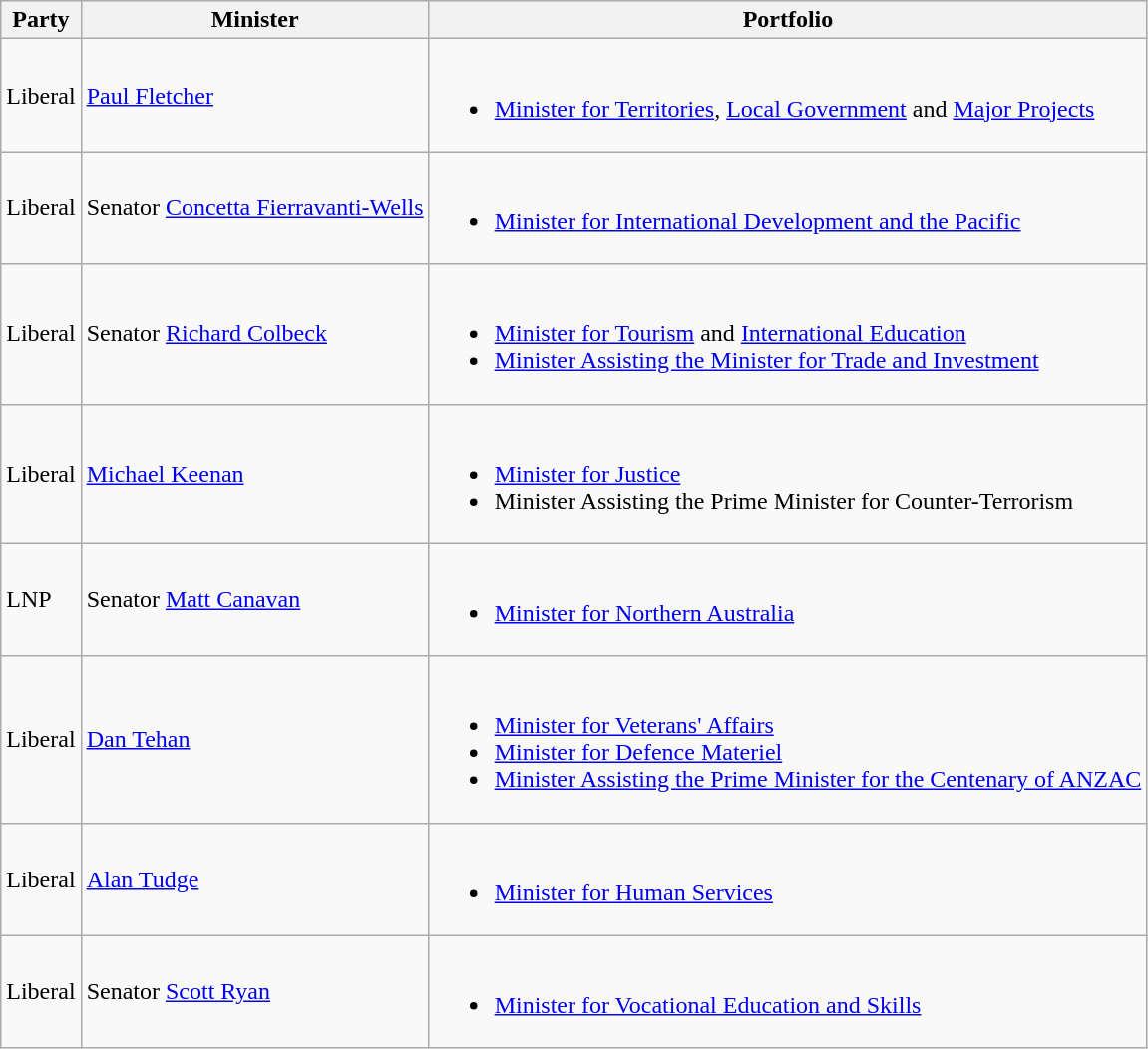<table class="wikitable sortable">
<tr>
<th>Party</th>
<th>Minister</th>
<th>Portfolio</th>
</tr>
<tr>
<td>Liberal</td>
<td><a href='#'>Paul Fletcher</a> </td>
<td><br><ul><li><a href='#'>Minister for Territories</a>, <a href='#'>Local Government</a> and <a href='#'>Major Projects</a></li></ul></td>
</tr>
<tr>
<td>Liberal</td>
<td>Senator <a href='#'>Concetta Fierravanti-Wells</a></td>
<td><br><ul><li><a href='#'>Minister for International Development and the Pacific</a></li></ul></td>
</tr>
<tr>
<td>Liberal</td>
<td>Senator <a href='#'>Richard Colbeck</a></td>
<td><br><ul><li><a href='#'>Minister for Tourism</a> and <a href='#'>International Education</a></li><li><a href='#'>Minister Assisting the Minister for Trade and Investment</a></li></ul></td>
</tr>
<tr>
<td>Liberal</td>
<td><a href='#'>Michael Keenan</a> </td>
<td><br><ul><li><a href='#'>Minister for Justice</a></li><li>Minister Assisting the Prime Minister for Counter-Terrorism</li></ul></td>
</tr>
<tr>
<td>LNP</td>
<td>Senator <a href='#'>Matt Canavan</a></td>
<td><br><ul><li><a href='#'>Minister for Northern Australia</a></li></ul></td>
</tr>
<tr>
<td>Liberal</td>
<td><a href='#'>Dan Tehan</a> </td>
<td><br><ul><li><a href='#'>Minister for Veterans' Affairs</a></li><li><a href='#'>Minister for Defence Materiel</a></li><li><a href='#'>Minister Assisting the Prime Minister for the Centenary of ANZAC</a></li></ul></td>
</tr>
<tr>
<td>Liberal</td>
<td><a href='#'>Alan Tudge</a>  </td>
<td><br><ul><li><a href='#'>Minister for Human Services</a></li></ul></td>
</tr>
<tr>
<td>Liberal</td>
<td>Senator <a href='#'>Scott Ryan</a></td>
<td><br><ul><li><a href='#'>Minister for Vocational Education and Skills</a></li></ul></td>
</tr>
</table>
